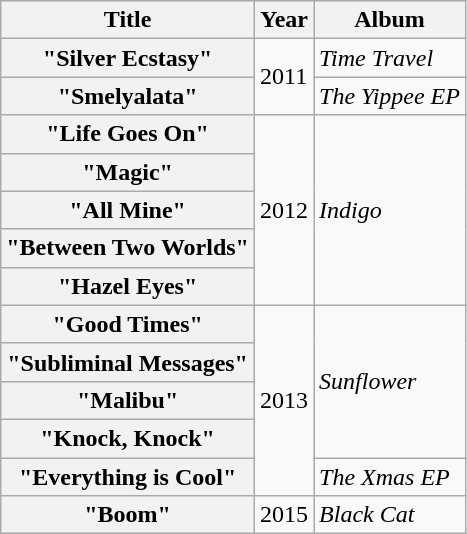<table class="wikitable plainrowheaders">
<tr>
<th>Title</th>
<th>Year</th>
<th>Album</th>
</tr>
<tr>
<th scope="row">"Silver Ecstasy"</th>
<td rowspan="2">2011</td>
<td><em>Time Travel</em></td>
</tr>
<tr>
<th scope="row">"Smelyalata"</th>
<td><em>The Yippee EP</em></td>
</tr>
<tr>
<th scope="row">"Life Goes On"</th>
<td rowspan="5">2012</td>
<td rowspan="5"><em>Indigo</em></td>
</tr>
<tr>
<th scope="row">"Magic"</th>
</tr>
<tr>
<th scope="row">"All Mine"</th>
</tr>
<tr>
<th scope="row">"Between Two Worlds"</th>
</tr>
<tr>
<th scope="row">"Hazel Eyes"</th>
</tr>
<tr>
<th scope="row">"Good Times"</th>
<td rowspan="5">2013</td>
<td rowspan="4"><em>Sunflower</em></td>
</tr>
<tr>
<th scope="row">"Subliminal Messages"</th>
</tr>
<tr>
<th scope="row">"Malibu"</th>
</tr>
<tr>
<th scope="row">"Knock, Knock"</th>
</tr>
<tr>
<th scope="row">"Everything is Cool"</th>
<td><em>The Xmas EP</em></td>
</tr>
<tr>
<th scope="row">"Boom"</th>
<td>2015</td>
<td><em>Black Cat</em></td>
</tr>
</table>
